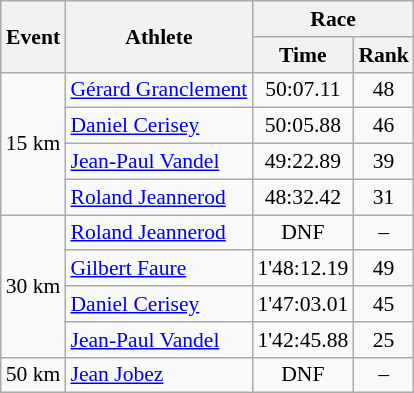<table class="wikitable" border="1" style="font-size:90%">
<tr>
<th rowspan=2>Event</th>
<th rowspan=2>Athlete</th>
<th colspan=2>Race</th>
</tr>
<tr>
<th>Time</th>
<th>Rank</th>
</tr>
<tr>
<td rowspan=4>15 km</td>
<td><a href='#'>Gérard Granclement</a></td>
<td align=center>50:07.11</td>
<td align=center>48</td>
</tr>
<tr>
<td><a href='#'>Daniel Cerisey</a></td>
<td align=center>50:05.88</td>
<td align=center>46</td>
</tr>
<tr>
<td><a href='#'>Jean-Paul Vandel</a></td>
<td align=center>49:22.89</td>
<td align=center>39</td>
</tr>
<tr>
<td><a href='#'>Roland Jeannerod</a></td>
<td align=center>48:32.42</td>
<td align=center>31</td>
</tr>
<tr>
<td rowspan=4>30 km</td>
<td><a href='#'>Roland Jeannerod</a></td>
<td align=center>DNF</td>
<td align=center>–</td>
</tr>
<tr>
<td><a href='#'>Gilbert Faure</a></td>
<td align=center>1'48:12.19</td>
<td align=center>49</td>
</tr>
<tr>
<td><a href='#'>Daniel Cerisey</a></td>
<td align=center>1'47:03.01</td>
<td align=center>45</td>
</tr>
<tr>
<td><a href='#'>Jean-Paul Vandel</a></td>
<td align=center>1'42:45.88</td>
<td align=center>25</td>
</tr>
<tr>
<td>50 km</td>
<td><a href='#'>Jean Jobez</a></td>
<td align=center>DNF</td>
<td align=center>–</td>
</tr>
</table>
